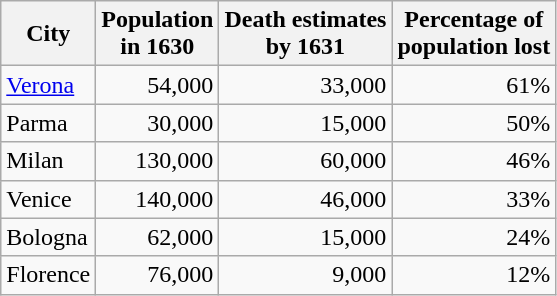<table class="wikitable">
<tr>
<th>City</th>
<th>Population<br>in 1630</th>
<th>Death estimates<br>by 1631</th>
<th>Percentage of<br>population lost</th>
</tr>
<tr>
<td><a href='#'>Verona</a></td>
<td align=right>54,000</td>
<td align=right>33,000</td>
<td align=right>61%</td>
</tr>
<tr>
<td>Parma</td>
<td align=right>30,000</td>
<td align=right>15,000</td>
<td align=right>50%</td>
</tr>
<tr>
<td>Milan</td>
<td align=right>130,000</td>
<td align=right>60,000</td>
<td align=right>46%</td>
</tr>
<tr>
<td>Venice</td>
<td align=right>140,000</td>
<td align=right>46,000</td>
<td align=right>33%</td>
</tr>
<tr>
<td>Bologna</td>
<td align=right>62,000</td>
<td align=right>15,000</td>
<td align=right>24%</td>
</tr>
<tr>
<td>Florence</td>
<td align=right>76,000</td>
<td align=right>9,000</td>
<td align=right>12%</td>
</tr>
</table>
